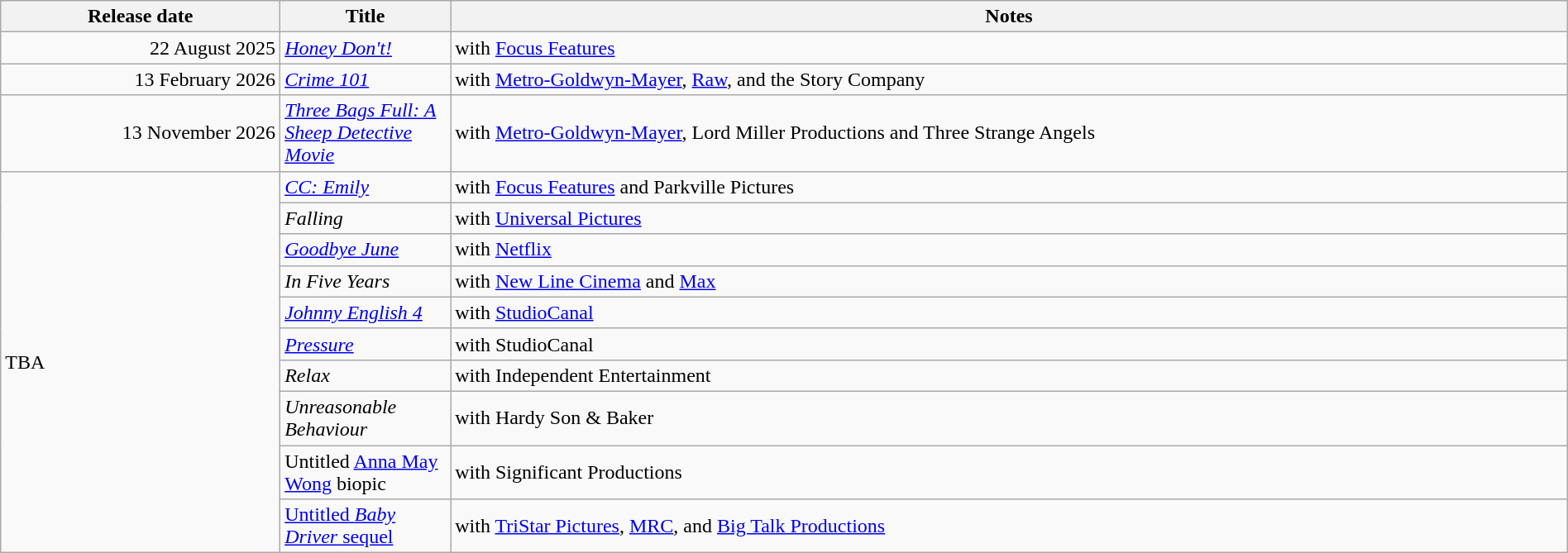<table class="wikitable sortable" style="width:100%;">
<tr>
<th>Release date</th>
<th style="width:130px">Title</th>
<th>Notes</th>
</tr>
<tr>
<td align=right>22 August 2025</td>
<td><em><a href='#'>Honey Don't!</a></em></td>
<td>with <a href='#'>Focus Features</a></td>
</tr>
<tr>
<td align=right>13 February 2026</td>
<td><em><a href='#'>Crime 101</a></em></td>
<td>with <a href='#'>Metro-Goldwyn-Mayer</a>, <a href='#'>Raw</a>, and the Story Company</td>
</tr>
<tr>
<td align=right>13 November 2026</td>
<td><em><a href='#'>Three Bags Full: A Sheep Detective Movie</a></em></td>
<td>with <a href='#'>Metro-Goldwyn-Mayer</a>, Lord Miller Productions and Three Strange Angels</td>
</tr>
<tr>
<td rowspan="10">TBA</td>
<td><em><a href='#'>CC: Emily</a></em></td>
<td>with <a href='#'>Focus Features</a> and Parkville Pictures</td>
</tr>
<tr>
<td><em>Falling</em></td>
<td>with <a href='#'>Universal Pictures</a></td>
</tr>
<tr>
<td><em><a href='#'>Goodbye June</a></em></td>
<td>with <a href='#'>Netflix</a></td>
</tr>
<tr>
<td><em>In Five Years</em></td>
<td>with <a href='#'>New Line Cinema</a> and <a href='#'>Max</a></td>
</tr>
<tr>
<td><a href='#'><em>Johnny English 4</em></a></td>
<td>with <a href='#'>StudioCanal</a></td>
</tr>
<tr>
<td><em><a href='#'>Pressure</a></em></td>
<td>with StudioCanal</td>
</tr>
<tr>
<td><em>Relax</em></td>
<td>with Independent Entertainment</td>
</tr>
<tr>
<td><em>Unreasonable Behaviour</em></td>
<td>with Hardy Son & Baker</td>
</tr>
<tr>
<td>Untitled <a href='#'>Anna May Wong</a> biopic</td>
<td>with Significant Productions</td>
</tr>
<tr>
<td><a href='#'>Untitled <em>Baby Driver</em> sequel</a></td>
<td>with <a href='#'>TriStar Pictures</a>, <a href='#'>MRC</a>, and <a href='#'>Big Talk Productions</a></td>
</tr>
</table>
